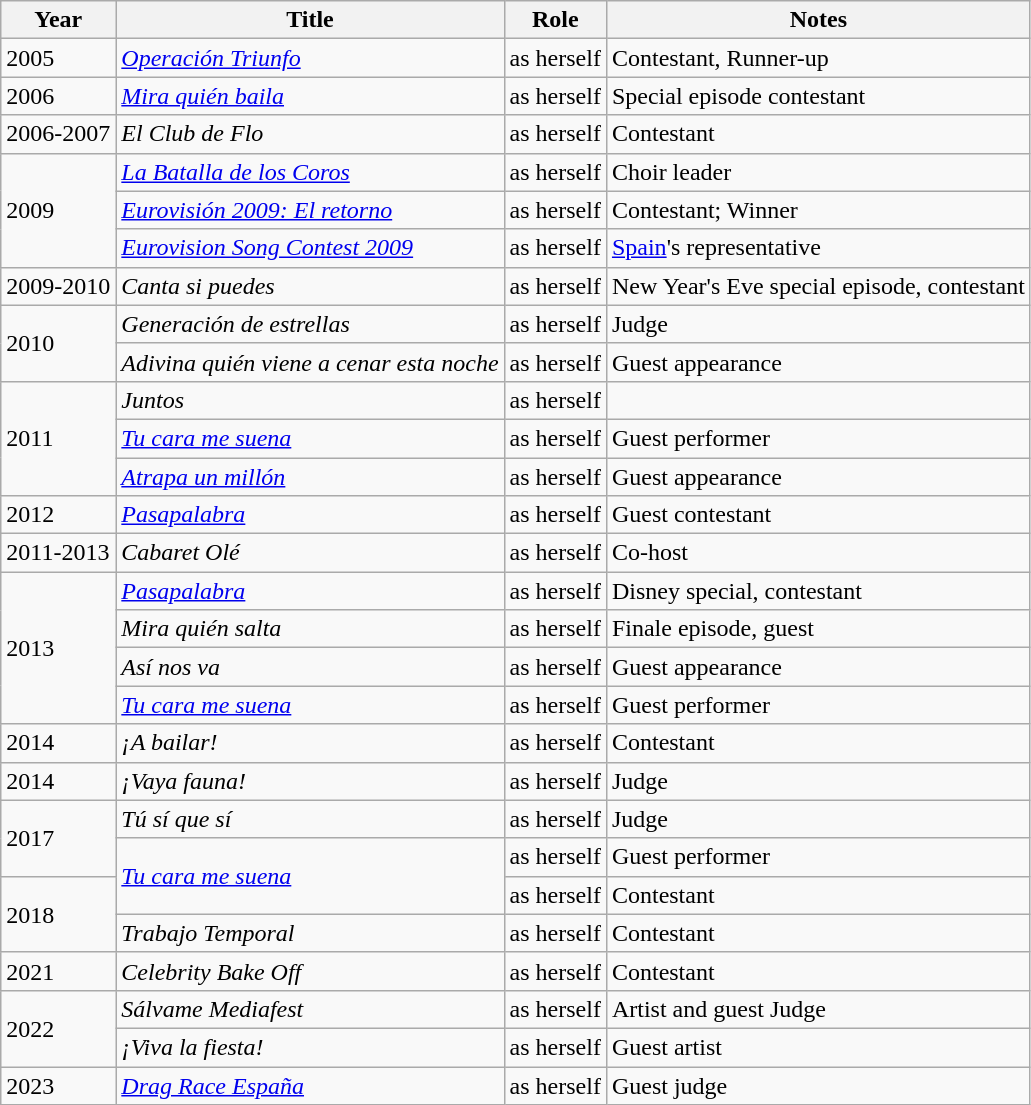<table class="wikitable sortable">
<tr>
<th>Year</th>
<th>Title</th>
<th>Role</th>
<th>Notes</th>
</tr>
<tr>
<td>2005</td>
<td><em><a href='#'>Operación Triunfo</a></em></td>
<td>as herself</td>
<td>Contestant, Runner-up</td>
</tr>
<tr>
<td>2006</td>
<td><em><a href='#'>Mira quién baila</a></em></td>
<td>as herself</td>
<td>Special episode contestant</td>
</tr>
<tr>
<td>2006-2007</td>
<td><em>El Club de Flo</em></td>
<td>as herself</td>
<td>Contestant</td>
</tr>
<tr>
<td rowspan="3">2009</td>
<td><em><a href='#'>La Batalla de los Coros</a></em></td>
<td>as herself</td>
<td>Choir leader</td>
</tr>
<tr>
<td><em><a href='#'>Eurovisión 2009: El retorno</a></em></td>
<td>as herself</td>
<td>Contestant; Winner</td>
</tr>
<tr>
<td><em><a href='#'>Eurovision Song Contest 2009</a></em></td>
<td>as herself</td>
<td><a href='#'>Spain</a>'s representative</td>
</tr>
<tr>
<td>2009-2010</td>
<td><em>Canta si puedes</em></td>
<td>as herself</td>
<td>New Year's Eve special episode, contestant</td>
</tr>
<tr>
<td rowspan="2">2010</td>
<td><em>Generación de estrellas</em></td>
<td>as herself</td>
<td>Judge</td>
</tr>
<tr>
<td><em>Adivina quién viene a cenar esta noche</em></td>
<td>as herself</td>
<td>Guest appearance</td>
</tr>
<tr>
<td rowspan="3">2011</td>
<td><em>Juntos</em></td>
<td>as herself</td>
<td></td>
</tr>
<tr>
<td><em><a href='#'>Tu cara me suena</a></em></td>
<td>as herself</td>
<td>Guest performer</td>
</tr>
<tr>
<td><em><a href='#'>Atrapa un millón</a></em></td>
<td>as herself</td>
<td>Guest appearance</td>
</tr>
<tr>
<td>2012</td>
<td><em><a href='#'>Pasapalabra</a></em></td>
<td>as herself</td>
<td>Guest contestant</td>
</tr>
<tr>
<td>2011-2013</td>
<td><em>Cabaret Olé</em></td>
<td>as herself</td>
<td>Co-host</td>
</tr>
<tr>
<td rowspan="4">2013</td>
<td><em><a href='#'>Pasapalabra</a></em></td>
<td>as herself</td>
<td>Disney special, contestant</td>
</tr>
<tr>
<td><em>Mira quién salta</em></td>
<td>as herself</td>
<td>Finale episode, guest</td>
</tr>
<tr>
<td><em>Así nos va</em></td>
<td>as herself</td>
<td>Guest appearance</td>
</tr>
<tr>
<td><em><a href='#'>Tu cara me suena</a></em></td>
<td>as herself</td>
<td>Guest performer</td>
</tr>
<tr>
<td>2014</td>
<td><em>¡A bailar!</em></td>
<td>as herself</td>
<td>Contestant</td>
</tr>
<tr>
<td>2014</td>
<td><em>¡Vaya fauna!</em></td>
<td>as herself</td>
<td>Judge</td>
</tr>
<tr>
<td rowspan="2">2017</td>
<td><em>Tú sí que sí</em></td>
<td>as herself</td>
<td>Judge</td>
</tr>
<tr>
<td rowspan="2"><em><a href='#'>Tu cara me suena</a></em></td>
<td>as herself</td>
<td>Guest performer</td>
</tr>
<tr>
<td rowspan="2">2018</td>
<td>as herself</td>
<td>Contestant</td>
</tr>
<tr>
<td><em>Trabajo Temporal</em></td>
<td>as herself</td>
<td>Contestant</td>
</tr>
<tr>
<td>2021</td>
<td><em>Celebrity Bake Off</em></td>
<td>as herself</td>
<td>Contestant</td>
</tr>
<tr>
<td rowspan="2">2022</td>
<td><em>Sálvame Mediafest</em></td>
<td>as herself</td>
<td>Artist and guest Judge</td>
</tr>
<tr>
<td><em>¡Viva la fiesta!</em></td>
<td>as herself</td>
<td>Guest artist</td>
</tr>
<tr>
<td>2023</td>
<td><em><a href='#'>Drag Race España</a></td>
<td>as herself</td>
<td>Guest judge</td>
</tr>
</table>
